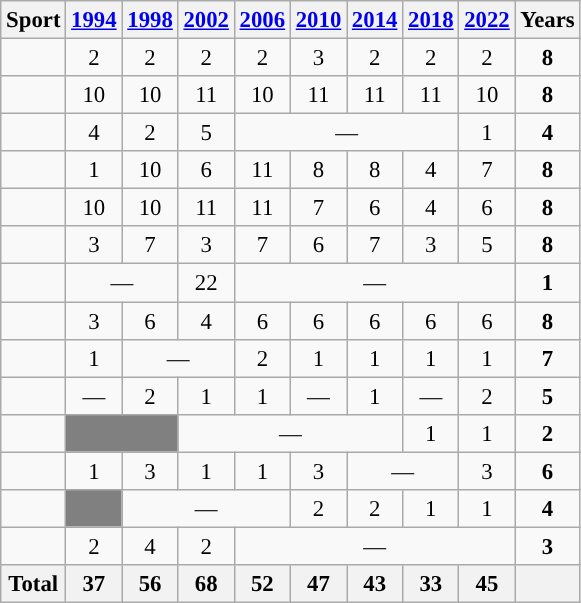<table class="wikitable" style="font-size:95%;">
<tr>
<th>Sport</th>
<th><a href='#'>1994</a></th>
<th><a href='#'>1998</a></th>
<th><a href='#'>2002</a></th>
<th><a href='#'>2006</a></th>
<th><a href='#'>2010</a></th>
<th><a href='#'>2014</a></th>
<th><a href='#'>2018</a></th>
<th><a href='#'>2022</a></th>
<th>Years</th>
</tr>
<tr>
<td></td>
<td align=center>2</td>
<td align=center>2</td>
<td align=center>2</td>
<td align=center>2</td>
<td align=center>3</td>
<td align=center>2</td>
<td align=center>2</td>
<td align=center>2</td>
<td align=center><strong>8</strong></td>
</tr>
<tr>
<td></td>
<td align=center>10</td>
<td align=center>10</td>
<td align=center>11</td>
<td align=center>10</td>
<td align=center>11</td>
<td align=center>11</td>
<td align=center>11</td>
<td align=center>10</td>
<td align=center><strong>8</strong></td>
</tr>
<tr>
<td></td>
<td align=center>4</td>
<td align=center>2</td>
<td align=center>5</td>
<td align=center colspan="4">—</td>
<td align=center>1</td>
<td align=center><strong>4</strong></td>
</tr>
<tr>
<td></td>
<td align=center>1</td>
<td align=center>10</td>
<td align=center>6</td>
<td align=center>11</td>
<td align=center>8</td>
<td align=center>8</td>
<td align=center>4</td>
<td align=center>7</td>
<td align=center><strong>8</strong></td>
</tr>
<tr>
<td></td>
<td align=center>10</td>
<td align=center>10</td>
<td align=center>11</td>
<td align=center>11</td>
<td align=center>7</td>
<td align=center>6</td>
<td align=center>4</td>
<td align=center>6</td>
<td align=center><strong>8</strong></td>
</tr>
<tr>
<td></td>
<td align=center>3</td>
<td align=center>7</td>
<td align=center>3</td>
<td align=center>7</td>
<td align=center>6</td>
<td align=center>7</td>
<td align=center>3</td>
<td align=center>5</td>
<td align=center><strong>8</strong></td>
</tr>
<tr>
<td></td>
<td align=center colspan="2">—</td>
<td align=center>22</td>
<td align=center colspan="5">—</td>
<td align=center><strong>1</strong></td>
</tr>
<tr>
<td></td>
<td align=center>3</td>
<td align=center>6</td>
<td align=center>4</td>
<td align=center>6</td>
<td align=center>6</td>
<td align=center>6</td>
<td align=center>6</td>
<td align=center>6</td>
<td align=center><strong>8</strong></td>
</tr>
<tr>
<td></td>
<td align=center>1</td>
<td align=center colspan="2">—</td>
<td align=center>2</td>
<td align=center>1</td>
<td align=center>1</td>
<td align=center>1</td>
<td align=center>1</td>
<td align=center><strong>7</strong></td>
</tr>
<tr>
<td></td>
<td align=center>—</td>
<td align=center>2</td>
<td align=center>1</td>
<td align=center>1</td>
<td align=center>—</td>
<td align=center>1</td>
<td align=center>—</td>
<td align=center>2</td>
<td align=center><strong>5</strong></td>
</tr>
<tr>
<td></td>
<td bgcolor=grey colspan="2"></td>
<td align=center colspan="4">—</td>
<td align=center>1</td>
<td align=center>1</td>
<td align=center><strong>2</strong></td>
</tr>
<tr>
<td></td>
<td align=center>1</td>
<td align=center>3</td>
<td align=center>1</td>
<td align=center>1</td>
<td align=center>3</td>
<td align=center colspan="2">—</td>
<td align=center>3</td>
<td align=center><strong>6</strong></td>
</tr>
<tr>
<td></td>
<td bgcolor=grey></td>
<td align=center colspan="3">—</td>
<td align=center>2</td>
<td align=center>2</td>
<td align=center>1</td>
<td align=center>1</td>
<td align=center><strong>4</strong></td>
</tr>
<tr>
<td></td>
<td align=center>2</td>
<td align=center>4</td>
<td align=center>2</td>
<td align=center colspan="5">—</td>
<td align=center><strong>3</strong></td>
</tr>
<tr>
<th>Total</th>
<th>37</th>
<th>56</th>
<th>68</th>
<th>52</th>
<th>47</th>
<th>43</th>
<th>33</th>
<th>45</th>
<th></th>
</tr>
</table>
